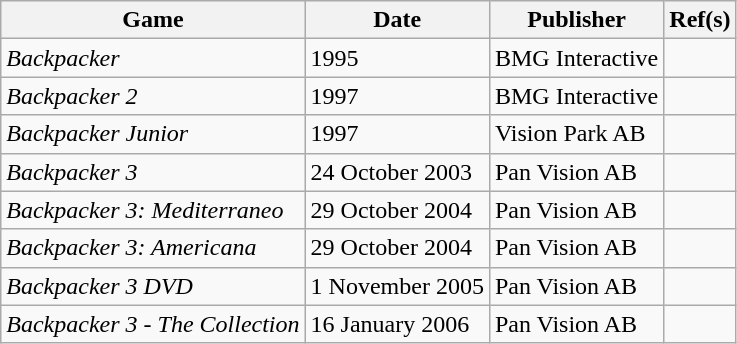<table class="wikitable">
<tr>
<th>Game</th>
<th>Date</th>
<th>Publisher</th>
<th>Ref(s)</th>
</tr>
<tr>
<td><em>Backpacker</em></td>
<td>1995</td>
<td>BMG Interactive</td>
<td></td>
</tr>
<tr>
<td><em>Backpacker 2</em></td>
<td>1997</td>
<td>BMG Interactive</td>
<td></td>
</tr>
<tr>
<td><em>Backpacker Junior</em></td>
<td>1997</td>
<td>Vision Park AB</td>
<td></td>
</tr>
<tr>
<td><em>Backpacker 3</em></td>
<td>24 October 2003</td>
<td>Pan Vision AB</td>
<td></td>
</tr>
<tr>
<td><em>Backpacker 3: Mediterraneo</em></td>
<td>29 October 2004</td>
<td>Pan Vision AB</td>
<td></td>
</tr>
<tr>
<td><em>Backpacker 3: Americana</em></td>
<td>29 October 2004</td>
<td>Pan Vision AB</td>
<td></td>
</tr>
<tr>
<td><em>Backpacker 3 DVD</em></td>
<td>1 November 2005</td>
<td>Pan Vision AB</td>
<td></td>
</tr>
<tr>
<td><em>Backpacker 3 - The Collection</em></td>
<td>16 January 2006</td>
<td>Pan Vision AB</td>
<td></td>
</tr>
</table>
